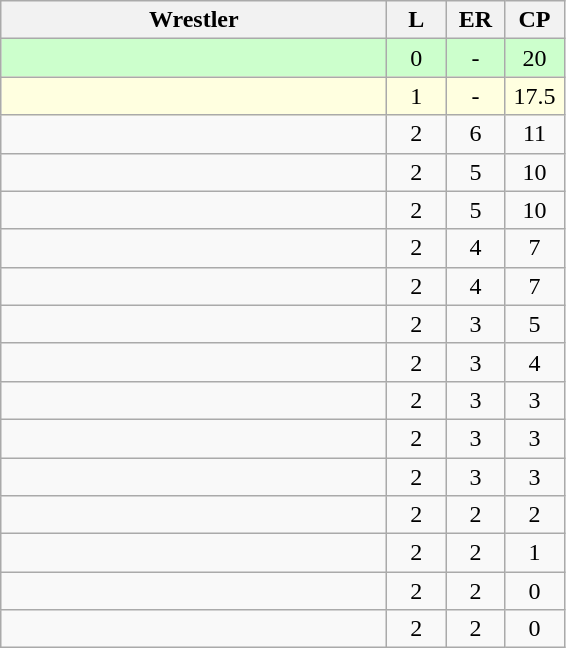<table class="wikitable" style="text-align: center;" |>
<tr>
<th width="250">Wrestler</th>
<th width="32">L</th>
<th width="32">ER</th>
<th width="32">CP</th>
</tr>
<tr bgcolor="ccffcc">
<td style="text-align:left;"></td>
<td>0</td>
<td>-</td>
<td>20</td>
</tr>
<tr bgcolor="lightyellow">
<td style="text-align:left;"></td>
<td>1</td>
<td>-</td>
<td>17.5</td>
</tr>
<tr>
<td style="text-align:left;"></td>
<td>2</td>
<td>6</td>
<td>11</td>
</tr>
<tr>
<td style="text-align:left;"></td>
<td>2</td>
<td>5</td>
<td>10</td>
</tr>
<tr>
<td style="text-align:left;"></td>
<td>2</td>
<td>5</td>
<td>10</td>
</tr>
<tr>
<td style="text-align:left;"></td>
<td>2</td>
<td>4</td>
<td>7</td>
</tr>
<tr>
<td style="text-align:left;"></td>
<td>2</td>
<td>4</td>
<td>7</td>
</tr>
<tr>
<td style="text-align:left;"></td>
<td>2</td>
<td>3</td>
<td>5</td>
</tr>
<tr>
<td style="text-align:left;"></td>
<td>2</td>
<td>3</td>
<td>4</td>
</tr>
<tr>
<td style="text-align:left;"></td>
<td>2</td>
<td>3</td>
<td>3</td>
</tr>
<tr>
<td style="text-align:left;"></td>
<td>2</td>
<td>3</td>
<td>3</td>
</tr>
<tr>
<td style="text-align:left;"></td>
<td>2</td>
<td>3</td>
<td>3</td>
</tr>
<tr>
<td style="text-align:left;"></td>
<td>2</td>
<td>2</td>
<td>2</td>
</tr>
<tr>
<td style="text-align:left;"></td>
<td>2</td>
<td>2</td>
<td>1</td>
</tr>
<tr>
<td style="text-align:left;"></td>
<td>2</td>
<td>2</td>
<td>0</td>
</tr>
<tr>
<td style="text-align:left;"></td>
<td>2</td>
<td>2</td>
<td>0</td>
</tr>
</table>
